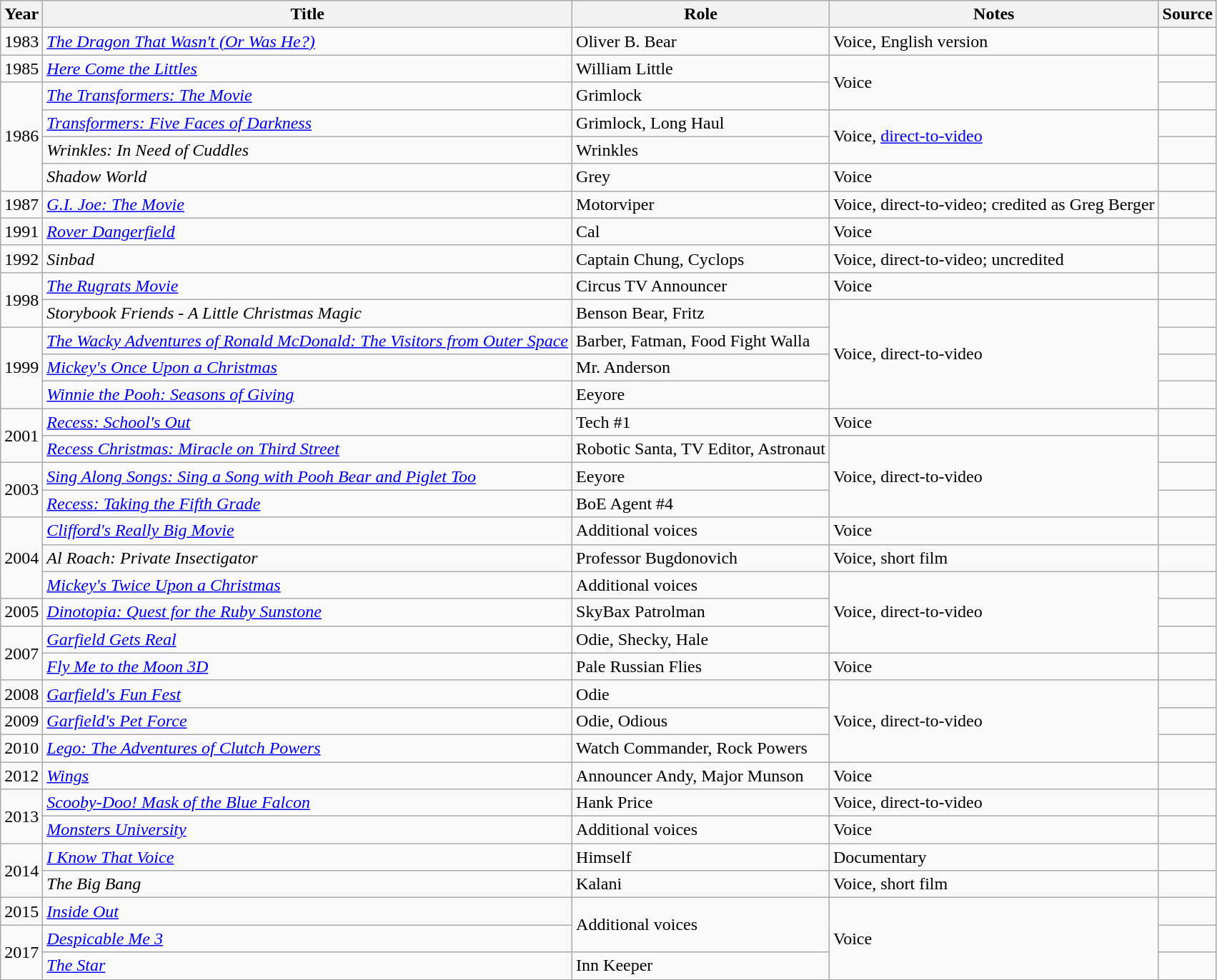<table class="wikitable sortable">
<tr>
<th>Year</th>
<th>Title</th>
<th>Role</th>
<th>Notes</th>
<th>Source</th>
</tr>
<tr>
<td>1983</td>
<td><em><a href='#'>The Dragon That Wasn't (Or Was He?)</a></em></td>
<td>Oliver B. Bear</td>
<td>Voice, English version</td>
<td></td>
</tr>
<tr>
<td>1985</td>
<td><em><a href='#'>Here Come the Littles</a></em></td>
<td>William Little</td>
<td rowspan="2">Voice</td>
<td></td>
</tr>
<tr>
<td rowspan="4">1986</td>
<td><em><a href='#'>The Transformers: The Movie</a></em></td>
<td>Grimlock</td>
<td></td>
</tr>
<tr>
<td><em><a href='#'>Transformers: Five Faces of Darkness</a></em></td>
<td>Grimlock, Long Haul</td>
<td rowspan="2">Voice, <a href='#'>direct-to-video</a></td>
<td></td>
</tr>
<tr>
<td><em>Wrinkles: In Need of Cuddles</em></td>
<td>Wrinkles</td>
<td></td>
</tr>
<tr>
<td><em>Shadow World</em></td>
<td>Grey</td>
<td>Voice</td>
<td></td>
</tr>
<tr>
<td>1987</td>
<td><em><a href='#'>G.I. Joe: The Movie</a></em></td>
<td>Motorviper</td>
<td>Voice, direct-to-video; credited as Greg Berger</td>
<td></td>
</tr>
<tr>
<td>1991</td>
<td><em><a href='#'>Rover Dangerfield</a></em></td>
<td>Cal</td>
<td>Voice</td>
<td></td>
</tr>
<tr>
<td>1992</td>
<td><em>Sinbad</em></td>
<td>Captain Chung, Cyclops</td>
<td>Voice, direct-to-video; uncredited</td>
<td></td>
</tr>
<tr>
<td rowspan="2">1998</td>
<td><em><a href='#'>The Rugrats Movie</a></em></td>
<td>Circus TV Announcer</td>
<td>Voice</td>
<td></td>
</tr>
<tr>
<td><em>Storybook Friends - A Little Christmas Magic</em></td>
<td>Benson Bear, Fritz</td>
<td rowspan="4">Voice, direct-to-video</td>
<td></td>
</tr>
<tr>
<td rowspan="3">1999</td>
<td><em><a href='#'>The Wacky Adventures of Ronald McDonald: The Visitors from Outer Space</a></em></td>
<td>Barber, Fatman, Food Fight Walla</td>
<td></td>
</tr>
<tr>
<td><em><a href='#'>Mickey's Once Upon a Christmas</a></em></td>
<td>Mr. Anderson</td>
<td></td>
</tr>
<tr>
<td><em><a href='#'>Winnie the Pooh: Seasons of Giving</a></em></td>
<td>Eeyore</td>
<td></td>
</tr>
<tr>
<td rowspan="2">2001</td>
<td><em><a href='#'>Recess: School's Out</a></em></td>
<td>Tech #1</td>
<td>Voice</td>
<td></td>
</tr>
<tr>
<td><em><a href='#'>Recess Christmas: Miracle on Third Street</a></em></td>
<td>Robotic Santa, TV Editor, Astronaut</td>
<td rowspan="3">Voice, direct-to-video</td>
<td></td>
</tr>
<tr>
<td rowspan="2">2003</td>
<td><em><a href='#'>Sing Along Songs: Sing a Song with Pooh Bear and Piglet Too</a></em></td>
<td>Eeyore</td>
<td></td>
</tr>
<tr>
<td><em><a href='#'>Recess: Taking the Fifth Grade</a></em></td>
<td>BoE Agent #4</td>
<td></td>
</tr>
<tr>
<td rowspan="3">2004</td>
<td><em><a href='#'>Clifford's Really Big Movie</a></em></td>
<td>Additional voices</td>
<td>Voice</td>
<td></td>
</tr>
<tr>
<td><em>Al Roach: Private Insectigator</em></td>
<td>Professor Bugdonovich</td>
<td>Voice, short film</td>
<td></td>
</tr>
<tr>
<td><em><a href='#'>Mickey's Twice Upon a Christmas</a></em></td>
<td>Additional voices</td>
<td rowspan="3">Voice, direct-to-video</td>
<td></td>
</tr>
<tr>
<td>2005</td>
<td><em><a href='#'>Dinotopia: Quest for the Ruby Sunstone</a></em></td>
<td>SkyBax Patrolman</td>
<td></td>
</tr>
<tr>
<td rowspan="2">2007</td>
<td><em><a href='#'>Garfield Gets Real</a></em></td>
<td>Odie, Shecky, Hale</td>
<td></td>
</tr>
<tr>
<td><em><a href='#'>Fly Me to the Moon 3D</a></em></td>
<td>Pale Russian Flies</td>
<td>Voice</td>
<td></td>
</tr>
<tr>
<td>2008</td>
<td><em><a href='#'>Garfield's Fun Fest</a></em></td>
<td>Odie</td>
<td rowspan="3">Voice, direct-to-video</td>
<td></td>
</tr>
<tr>
<td>2009</td>
<td><em><a href='#'>Garfield's Pet Force</a></em></td>
<td>Odie, Odious</td>
<td></td>
</tr>
<tr>
<td>2010</td>
<td><em><a href='#'>Lego: The Adventures of Clutch Powers</a></em></td>
<td>Watch Commander, Rock Powers</td>
<td></td>
</tr>
<tr>
<td>2012</td>
<td><em><a href='#'>Wings</a></em></td>
<td>Announcer Andy, Major Munson</td>
<td>Voice</td>
<td></td>
</tr>
<tr>
<td rowspan="2">2013</td>
<td><em><a href='#'>Scooby-Doo! Mask of the Blue Falcon</a></em></td>
<td>Hank Price</td>
<td>Voice, direct-to-video</td>
<td></td>
</tr>
<tr>
<td><em><a href='#'>Monsters University</a></em></td>
<td>Additional voices</td>
<td>Voice</td>
<td></td>
</tr>
<tr>
<td rowspan="2">2014</td>
<td><em><a href='#'>I Know That Voice</a></em></td>
<td>Himself</td>
<td>Documentary</td>
<td></td>
</tr>
<tr>
<td><em>The Big Bang</em></td>
<td>Kalani</td>
<td>Voice, short film</td>
<td></td>
</tr>
<tr>
<td>2015</td>
<td><em><a href='#'>Inside Out</a></em></td>
<td rowspan="2">Additional voices</td>
<td rowspan="3">Voice</td>
<td></td>
</tr>
<tr>
<td rowspan="2">2017</td>
<td><em><a href='#'>Despicable Me 3</a></em></td>
<td></td>
</tr>
<tr>
<td><em><a href='#'>The Star</a></em></td>
<td>Inn Keeper</td>
<td></td>
</tr>
</table>
